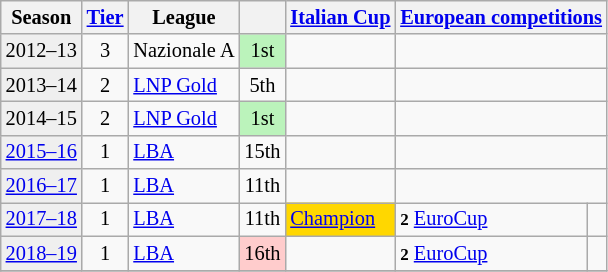<table class="wikitable" style="font-size:85%; text-align:left">
<tr>
<th>Season</th>
<th><a href='#'>Tier</a></th>
<th>League</th>
<th></th>
<th><a href='#'>Italian Cup</a></th>
<th colspan=2><a href='#'>European competitions</a></th>
</tr>
<tr>
<td style="background:#efefef;">2012–13</td>
<td align="center">3</td>
<td>Nazionale A</td>
<td align="center" style="background:#BBF3BB">1st</td>
<td></td>
<td colspan=2></td>
</tr>
<tr>
<td style="background:#efefef;">2013–14</td>
<td align="center">2</td>
<td><a href='#'>LNP Gold</a></td>
<td align="center">5th</td>
<td></td>
<td colspan=2></td>
</tr>
<tr>
<td style="background:#efefef;">2014–15</td>
<td align="center">2</td>
<td><a href='#'>LNP Gold</a></td>
<td align="center" style="background:#BBF3BB">1st</td>
<td></td>
<td colspan=2></td>
</tr>
<tr>
<td style="background:#efefef;"><a href='#'>2015–16</a></td>
<td align="center">1</td>
<td><a href='#'>LBA</a></td>
<td align="center">15th</td>
<td></td>
<td colspan=2></td>
</tr>
<tr>
<td style="background:#efefef;"><a href='#'>2016–17</a></td>
<td align="center">1</td>
<td><a href='#'>LBA</a></td>
<td align="center">11th</td>
<td></td>
<td colspan=2></td>
</tr>
<tr>
<td style="background:#efefef;"><a href='#'>2017–18</a></td>
<td align="center">1</td>
<td><a href='#'>LBA</a></td>
<td align="center">11th</td>
<td style="background:gold"><a href='#'>Champion</a></td>
<td><small><strong>2</strong></small> <a href='#'>EuroCup</a></td>
<td align=center></td>
</tr>
<tr>
<td style="background:#efefef;"><a href='#'>2018–19</a></td>
<td align="center">1</td>
<td><a href='#'>LBA</a></td>
<td align="center" bgcolor=#fcc>16th</td>
<td></td>
<td><small><strong>2</strong></small> <a href='#'>EuroCup</a></td>
<td align=center></td>
</tr>
<tr>
</tr>
</table>
